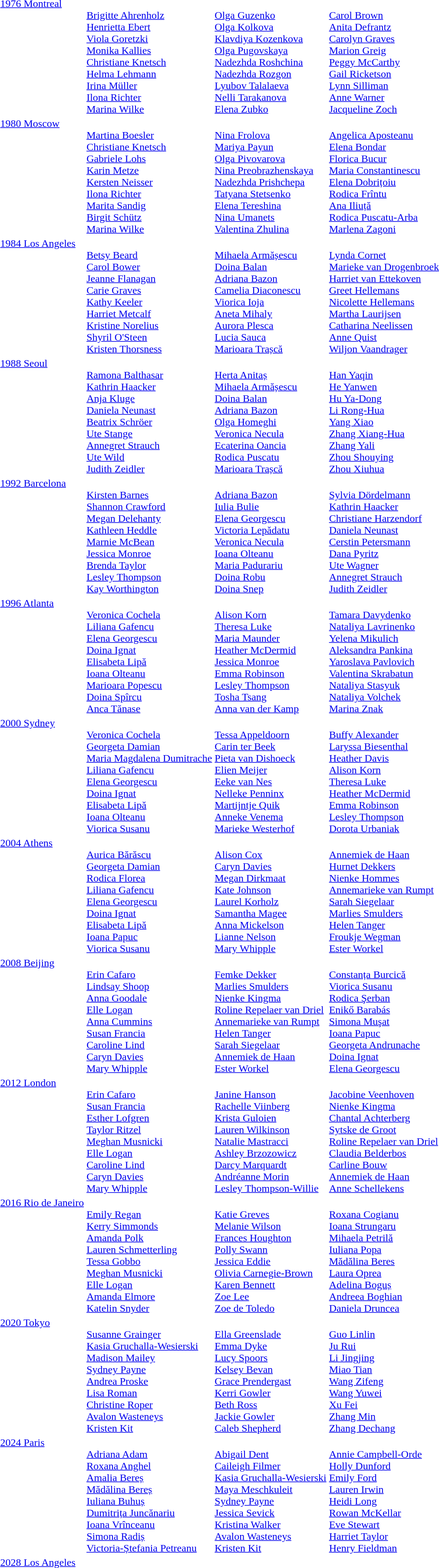<table>
<tr valign="top">
<td><a href='#'>1976 Montreal</a><br></td>
<td><br><a href='#'>Brigitte Ahrenholz</a><br><a href='#'>Henrietta Ebert</a><br><a href='#'>Viola Goretzki</a><br><a href='#'>Monika Kallies</a><br><a href='#'>Christiane Knetsch</a><br><a href='#'>Helma Lehmann</a><br><a href='#'>Irina Müller</a><br><a href='#'>Ilona Richter</a><br><a href='#'>Marina Wilke</a></td>
<td><br><a href='#'>Olga Guzenko</a><br><a href='#'>Olga Kolkova</a><br><a href='#'>Klavdiya Kozenkova</a><br><a href='#'>Olga Pugovskaya</a><br><a href='#'>Nadezhda Roshchina</a><br><a href='#'>Nadezhda Rozgon</a><br><a href='#'>Lyubov Talalaeva</a><br><a href='#'>Nelli Tarakanova</a><br><a href='#'>Elena Zubko</a></td>
<td><br><a href='#'>Carol Brown</a><br><a href='#'>Anita Defrantz</a><br><a href='#'>Carolyn Graves</a><br><a href='#'>Marion Greig</a><br><a href='#'>Peggy McCarthy</a><br><a href='#'>Gail Ricketson</a><br><a href='#'>Lynn Silliman</a><br><a href='#'>Anne Warner</a><br><a href='#'>Jacqueline Zoch</a></td>
</tr>
<tr valign="top">
<td><a href='#'>1980 Moscow</a><br></td>
<td><br><a href='#'>Martina Boesler</a><br><a href='#'>Christiane Knetsch</a><br><a href='#'>Gabriele Lohs</a><br><a href='#'>Karin Metze</a><br><a href='#'>Kersten Neisser</a><br><a href='#'>Ilona Richter</a><br><a href='#'>Marita Sandig</a><br><a href='#'>Birgit Schütz</a><br><a href='#'>Marina Wilke</a></td>
<td><br><a href='#'>Nina Frolova</a><br><a href='#'>Mariya Payun</a><br><a href='#'>Olga Pivovarova</a><br><a href='#'>Nina Preobrazhenskaya</a><br><a href='#'>Nadezhda Prishchepa</a><br><a href='#'>Tatyana Stetsenko</a><br><a href='#'>Elena Tereshina</a><br><a href='#'>Nina Umanets</a><br><a href='#'>Valentina Zhulina</a></td>
<td><br><a href='#'>Angelica Aposteanu</a><br><a href='#'>Elena Bondar</a><br><a href='#'>Florica Bucur</a><br><a href='#'>Maria Constantinescu</a><br><a href='#'>Elena Dobrițoiu</a><br><a href='#'>Rodica Frîntu</a><br><a href='#'>Ana Iliuță</a><br><a href='#'>Rodica Puscatu-Arba</a><br><a href='#'>Marlena Zagoni</a></td>
</tr>
<tr valign="top">
<td><a href='#'>1984 Los Angeles</a><br></td>
<td><br><a href='#'>Betsy Beard</a><br><a href='#'>Carol Bower</a><br><a href='#'>Jeanne Flanagan</a><br><a href='#'>Carie Graves</a><br><a href='#'>Kathy Keeler</a><br><a href='#'>Harriet Metcalf</a><br><a href='#'>Kristine Norelius</a><br><a href='#'>Shyril O'Steen</a><br><a href='#'>Kristen Thorsness</a></td>
<td><br><a href='#'>Mihaela Armășescu</a><br><a href='#'>Doina Balan</a><br><a href='#'>Adriana Bazon</a><br><a href='#'>Camelia Diaconescu</a><br><a href='#'>Viorica Ioja</a><br><a href='#'>Aneta Mihaly</a><br><a href='#'>Aurora Plesca</a><br><a href='#'>Lucia Sauca</a><br><a href='#'>Marioara Trașcă</a></td>
<td><br><a href='#'>Lynda Cornet</a><br><a href='#'>Marieke van Drogenbroek</a><br><a href='#'>Harriet van Ettekoven</a><br><a href='#'>Greet Hellemans</a><br><a href='#'>Nicolette Hellemans</a><br><a href='#'>Martha Laurijsen</a><br><a href='#'>Catharina Neelissen</a><br><a href='#'>Anne Quist</a><br><a href='#'>Wiljon Vaandrager</a></td>
</tr>
<tr valign="top">
<td><a href='#'>1988 Seoul</a><br></td>
<td><br><a href='#'>Ramona Balthasar</a><br><a href='#'>Kathrin Haacker</a><br><a href='#'>Anja Kluge</a><br><a href='#'>Daniela Neunast</a><br><a href='#'>Beatrix Schröer</a><br><a href='#'>Ute Stange</a><br><a href='#'>Annegret Strauch</a><br><a href='#'>Ute Wild</a><br><a href='#'>Judith Zeidler</a></td>
<td><br><a href='#'>Herta Anitaș</a><br><a href='#'>Mihaela Armășescu</a><br><a href='#'>Doina Balan</a><br><a href='#'>Adriana Bazon</a><br><a href='#'>Olga Homeghi</a><br><a href='#'>Veronica Necula</a><br><a href='#'>Ecaterina Oancia</a><br><a href='#'>Rodica Puscatu</a><br><a href='#'>Marioara Trașcă</a></td>
<td><br><a href='#'>Han Yaqin</a><br><a href='#'>He Yanwen</a><br><a href='#'>Hu Ya-Dong</a><br><a href='#'>Li Rong-Hua</a><br><a href='#'>Yang Xiao</a><br><a href='#'>Zhang Xiang-Hua</a><br><a href='#'>Zhang Yali</a><br><a href='#'>Zhou Shouying</a><br><a href='#'>Zhou Xiuhua</a></td>
</tr>
<tr valign="top">
<td><a href='#'>1992 Barcelona</a><br></td>
<td><br><a href='#'>Kirsten Barnes</a><br><a href='#'>Shannon Crawford</a><br><a href='#'>Megan Delehanty</a><br><a href='#'>Kathleen Heddle</a><br><a href='#'>Marnie McBean</a><br><a href='#'>Jessica Monroe</a><br><a href='#'>Brenda Taylor</a><br><a href='#'>Lesley Thompson</a><br><a href='#'>Kay Worthington</a></td>
<td><br><a href='#'>Adriana Bazon</a><br><a href='#'>Iulia Bulie</a><br><a href='#'>Elena Georgescu</a><br><a href='#'>Victoria Lepădatu</a><br><a href='#'>Veronica Necula</a><br><a href='#'>Ioana Olteanu</a><br><a href='#'>Maria Padurariu</a><br><a href='#'>Doina Robu</a><br><a href='#'>Doina Snep</a></td>
<td><br><a href='#'>Sylvia Dördelmann</a><br><a href='#'>Kathrin Haacker</a><br><a href='#'>Christiane Harzendorf</a><br><a href='#'>Daniela Neunast</a><br><a href='#'>Cerstin Petersmann</a><br><a href='#'>Dana Pyritz</a><br><a href='#'>Ute Wagner</a><br><a href='#'>Annegret Strauch</a><br><a href='#'>Judith Zeidler</a></td>
</tr>
<tr valign="top">
<td><a href='#'>1996 Atlanta</a><br></td>
<td><br><a href='#'>Veronica Cochela</a><br><a href='#'>Liliana Gafencu</a><br><a href='#'>Elena Georgescu</a><br><a href='#'>Doina Ignat</a><br><a href='#'>Elisabeta Lipă</a><br><a href='#'>Ioana Olteanu</a><br><a href='#'>Marioara Popescu</a><br><a href='#'>Doina Spîrcu</a><br><a href='#'>Anca Tănase</a></td>
<td><br><a href='#'>Alison Korn</a><br><a href='#'>Theresa Luke</a><br><a href='#'>Maria Maunder</a><br><a href='#'>Heather McDermid</a><br><a href='#'>Jessica Monroe</a><br><a href='#'>Emma Robinson</a><br><a href='#'>Lesley Thompson</a><br><a href='#'>Tosha Tsang</a><br><a href='#'>Anna van der Kamp</a></td>
<td><br><a href='#'>Tamara Davydenko</a><br><a href='#'>Nataliya Lavrinenko</a><br><a href='#'>Yelena Mikulich</a><br><a href='#'>Aleksandra Pankina</a><br><a href='#'>Yaroslava Pavlovich</a><br><a href='#'>Valentina Skrabatun</a><br><a href='#'>Nataliya Stasyuk</a><br><a href='#'>Nataliya Volchek</a><br><a href='#'>Marina Znak</a></td>
</tr>
<tr valign="top">
<td><a href='#'>2000 Sydney</a><br></td>
<td><br><a href='#'>Veronica Cochela</a><br><a href='#'>Georgeta Damian</a><br><a href='#'>Maria Magdalena Dumitrache</a><br><a href='#'>Liliana Gafencu</a><br><a href='#'>Elena Georgescu</a><br><a href='#'>Doina Ignat</a><br><a href='#'>Elisabeta Lipă</a><br><a href='#'>Ioana Olteanu</a><br><a href='#'>Viorica Susanu</a></td>
<td><br><a href='#'>Tessa Appeldoorn</a><br><a href='#'>Carin ter Beek</a><br><a href='#'>Pieta van Dishoeck</a><br><a href='#'>Elien Meijer</a><br><a href='#'>Eeke van Nes</a><br><a href='#'>Nelleke Penninx</a><br><a href='#'>Martijntje Quik</a><br><a href='#'>Anneke Venema</a><br><a href='#'>Marieke Westerhof</a></td>
<td><br><a href='#'>Buffy Alexander</a><br><a href='#'>Laryssa Biesenthal</a><br><a href='#'>Heather Davis</a><br><a href='#'>Alison Korn</a><br><a href='#'>Theresa Luke</a><br><a href='#'>Heather McDermid</a><br><a href='#'>Emma Robinson</a><br><a href='#'>Lesley Thompson</a><br><a href='#'>Dorota Urbaniak</a></td>
</tr>
<tr valign="top">
<td><a href='#'>2004 Athens</a><br></td>
<td><br><a href='#'>Aurica Bărăscu</a><br><a href='#'>Georgeta Damian</a><br><a href='#'>Rodica Florea</a><br><a href='#'>Liliana Gafencu</a><br><a href='#'>Elena Georgescu</a><br><a href='#'>Doina Ignat</a><br><a href='#'>Elisabeta Lipă</a><br><a href='#'>Ioana Papuc</a><br><a href='#'>Viorica Susanu</a></td>
<td><br><a href='#'>Alison Cox</a><br><a href='#'>Caryn Davies</a><br><a href='#'>Megan Dirkmaat</a><br><a href='#'>Kate Johnson</a><br><a href='#'>Laurel Korholz</a><br><a href='#'>Samantha Magee</a><br><a href='#'>Anna Mickelson</a><br><a href='#'>Lianne Nelson</a><br><a href='#'>Mary Whipple</a></td>
<td><br><a href='#'>Annemiek de Haan</a><br><a href='#'>Hurnet Dekkers</a><br><a href='#'>Nienke Hommes</a><br><a href='#'>Annemarieke van Rumpt</a><br><a href='#'>Sarah Siegelaar</a><br><a href='#'>Marlies Smulders</a><br><a href='#'>Helen Tanger</a><br><a href='#'>Froukje Wegman</a><br><a href='#'>Ester Workel</a></td>
</tr>
<tr valign="top">
<td><a href='#'>2008 Beijing</a><br></td>
<td><br><a href='#'>Erin Cafaro</a><br><a href='#'>Lindsay Shoop</a><br><a href='#'>Anna Goodale</a><br><a href='#'>Elle Logan</a><br><a href='#'>Anna Cummins</a><br><a href='#'>Susan Francia</a><br><a href='#'>Caroline Lind</a><br><a href='#'>Caryn Davies</a><br><a href='#'>Mary Whipple</a></td>
<td><br><a href='#'>Femke Dekker</a><br><a href='#'>Marlies Smulders</a><br><a href='#'>Nienke Kingma</a><br><a href='#'>Roline Repelaer van Driel</a><br><a href='#'>Annemarieke van Rumpt</a><br><a href='#'>Helen Tanger</a><br><a href='#'>Sarah Siegelaar</a><br><a href='#'>Annemiek de Haan</a><br><a href='#'>Ester Workel</a></td>
<td><br><a href='#'>Constanța Burcică</a><br><a href='#'>Viorica Susanu</a><br><a href='#'>Rodica Şerban</a><br><a href='#'>Enikő Barabás</a><br><a href='#'>Simona Muşat</a><br><a href='#'>Ioana Papuc</a><br><a href='#'>Georgeta Andrunache</a><br><a href='#'>Doina Ignat</a><br><a href='#'>Elena Georgescu</a></td>
</tr>
<tr valign="top">
<td><a href='#'>2012 London</a><br></td>
<td><br><a href='#'>Erin Cafaro</a><br><a href='#'>Susan Francia</a><br><a href='#'>Esther Lofgren</a><br><a href='#'>Taylor Ritzel</a><br><a href='#'>Meghan Musnicki</a><br><a href='#'>Elle Logan</a><br><a href='#'>Caroline Lind</a><br><a href='#'>Caryn Davies</a><br><a href='#'>Mary Whipple</a></td>
<td><br><a href='#'>Janine Hanson</a><br><a href='#'>Rachelle Viinberg</a><br><a href='#'>Krista Guloien</a><br><a href='#'>Lauren Wilkinson</a><br><a href='#'>Natalie Mastracci</a><br><a href='#'>Ashley Brzozowicz</a><br><a href='#'>Darcy Marquardt</a><br><a href='#'>Andréanne Morin</a><br><a href='#'>Lesley Thompson-Willie</a></td>
<td><br><a href='#'>Jacobine Veenhoven</a><br><a href='#'>Nienke Kingma</a><br><a href='#'>Chantal Achterberg</a><br><a href='#'>Sytske de Groot</a><br><a href='#'>Roline Repelaer van Driel</a><br><a href='#'>Claudia Belderbos</a><br><a href='#'>Carline Bouw</a><br><a href='#'>Annemiek de Haan</a><br><a href='#'>Anne Schellekens</a></td>
</tr>
<tr valign="top">
<td><a href='#'>2016 Rio de Janeiro</a><br></td>
<td><br><a href='#'>Emily Regan</a><br><a href='#'>Kerry Simmonds</a><br><a href='#'>Amanda Polk</a><br><a href='#'>Lauren Schmetterling</a><br><a href='#'>Tessa Gobbo</a><br><a href='#'>Meghan Musnicki</a><br><a href='#'>Elle Logan</a><br><a href='#'>Amanda Elmore</a><br><a href='#'>Katelin Snyder</a></td>
<td><br><a href='#'>Katie Greves</a><br><a href='#'>Melanie Wilson</a><br><a href='#'>Frances Houghton</a><br><a href='#'>Polly Swann</a><br><a href='#'>Jessica Eddie</a><br><a href='#'>Olivia Carnegie-Brown</a><br><a href='#'>Karen Bennett</a><br><a href='#'>Zoe Lee</a><br><a href='#'>Zoe de Toledo</a></td>
<td><br><a href='#'>Roxana Cogianu</a><br><a href='#'>Ioana Strungaru</a><br><a href='#'>Mihaela Petrilă</a><br><a href='#'>Iuliana Popa</a><br><a href='#'>Mădălina Beres</a><br><a href='#'>Laura Oprea</a><br><a href='#'>Adelina Boguș</a><br><a href='#'>Andreea Boghian</a><br><a href='#'>Daniela Druncea</a></td>
</tr>
<tr valign="top">
<td><a href='#'>2020 Tokyo</a><br></td>
<td><br><a href='#'>Susanne Grainger</a><br><a href='#'>Kasia Gruchalla-Wesierski</a><br><a href='#'>Madison Mailey</a><br><a href='#'>Sydney Payne</a><br><a href='#'>Andrea Proske</a><br><a href='#'>Lisa Roman</a><br><a href='#'>Christine Roper</a><br><a href='#'>Avalon Wasteneys</a><br><a href='#'>Kristen Kit</a></td>
<td><br><a href='#'>Ella Greenslade</a><br><a href='#'>Emma Dyke</a><br><a href='#'>Lucy Spoors</a><br><a href='#'>Kelsey Bevan</a><br><a href='#'>Grace Prendergast</a><br><a href='#'>Kerri Gowler</a><br><a href='#'>Beth Ross</a><br><a href='#'>Jackie Gowler</a><br><a href='#'>Caleb Shepherd</a></td>
<td><br><a href='#'>Guo Linlin</a><br><a href='#'>Ju Rui</a><br><a href='#'>Li Jingjing</a><br><a href='#'>Miao Tian</a><br><a href='#'>Wang Zifeng</a><br><a href='#'>Wang Yuwei</a><br><a href='#'>Xu Fei</a><br><a href='#'>Zhang Min</a><br><a href='#'>Zhang Dechang</a></td>
</tr>
<tr valign="top">
<td><a href='#'>2024 Paris</a><br></td>
<td><br><a href='#'>Adriana Adam</a><br><a href='#'>Roxana Anghel</a><br><a href='#'>Amalia Bereș</a><br><a href='#'>Mădălina Bereș</a><br><a href='#'>Iuliana Buhuș</a><br><a href='#'>Dumitrița Juncănariu</a><br><a href='#'>Ioana Vrînceanu</a><br><a href='#'>Simona Radiș</a><br><a href='#'>Victoria-Ștefania Petreanu</a> </td>
<td><br><a href='#'>Abigail Dent</a><br><a href='#'>Caileigh Filmer</a><br><a href='#'>Kasia Gruchalla-Wesierski</a><br><a href='#'>Maya Meschkuleit</a><br><a href='#'>Sydney Payne</a><br><a href='#'>Jessica Sevick</a><br><a href='#'>Kristina Walker</a><br><a href='#'>Avalon Wasteneys</a><br><a href='#'>Kristen Kit</a> </td>
<td><br><a href='#'>Annie Campbell-Orde</a><br><a href='#'>Holly Dunford</a><br><a href='#'>Emily Ford</a><br><a href='#'>Lauren Irwin</a><br><a href='#'>Heidi Long</a><br><a href='#'>Rowan McKellar</a><br><a href='#'>Eve Stewart</a><br><a href='#'>Harriet Taylor</a><br><a href='#'>Henry Fieldman</a> </td>
</tr>
<tr>
<td><a href='#'>2028 Los Angeles</a> <br></td>
<td></td>
<td></td>
<td></td>
</tr>
<tr>
</tr>
</table>
